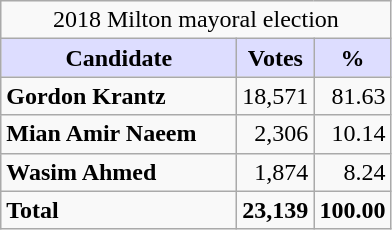<table class="wikitable sortable">
<tr>
<td colspan="3" style="text-align:center;">2018 Milton mayoral election</td>
</tr>
<tr>
<th style="background:#ddf; width:150px;">Candidate</th>
<th style="background:#ddf;">Votes</th>
<th style="background:#ddf;">%</th>
</tr>
<tr>
<td><strong>Gordon Krantz</strong></td>
<td align=right>18,571</td>
<td style="text-align:right;">81.63</td>
</tr>
<tr>
<td><strong>Mian Amir Naeem</strong></td>
<td style="text-align:right;">2,306</td>
<td style="text-align:right;">10.14</td>
</tr>
<tr>
<td><strong>Wasim Ahmed</strong></td>
<td align=right>1,874</td>
<td style="text-align:right;">8.24</td>
</tr>
<tr>
<td><strong>Total</strong></td>
<td align=right><strong>23,139</strong></td>
<td style="text-align:right;"><strong>100.00</strong></td>
</tr>
</table>
